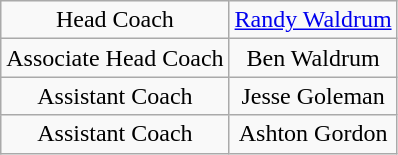<table class="wikitable" style="text-align: center;">
<tr>
<td>Head Coach</td>
<td><a href='#'>Randy Waldrum</a></td>
</tr>
<tr>
<td>Associate Head Coach</td>
<td>Ben Waldrum</td>
</tr>
<tr>
<td>Assistant Coach</td>
<td>Jesse Goleman</td>
</tr>
<tr>
<td>Assistant Coach</td>
<td>Ashton Gordon</td>
</tr>
</table>
